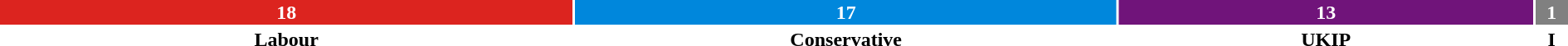<table style="width:100%; text-align:center;">
<tr style="color:white;">
<td style="background:#dc241f; width:36.7%;"><strong>18</strong></td>
<td style="background:#0087dc; width:34.7;"><strong>17</strong></td>
<td style="background:#70147A; width:26.5%;"><strong>13</strong></td>
<td style="background:grey; width:2.1%;"><strong>1</strong></td>
</tr>
<tr>
<td><span><strong>Labour</strong></span></td>
<td><span><strong>Conservative</strong></span></td>
<td><span><strong>UKIP</strong></span></td>
<td><span><strong>I</strong></span></td>
</tr>
</table>
